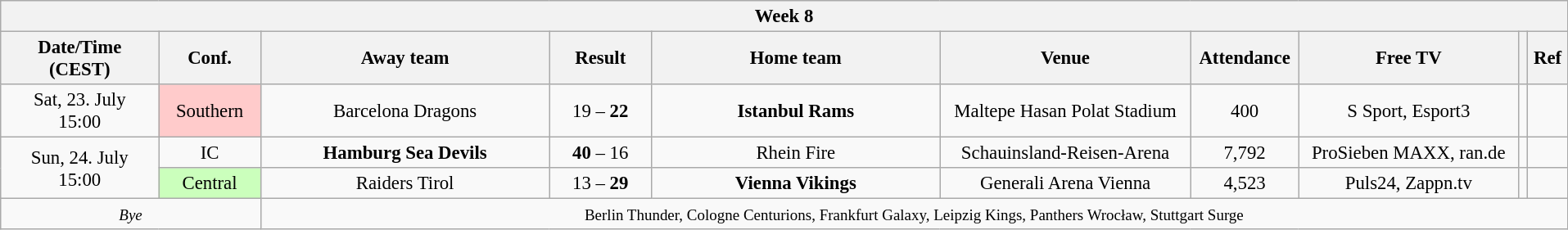<table class="mw-collapsible wikitable" style="font-size:95%; text-align:center; width:84em">
<tr>
<th colspan="10">Week 8</th>
</tr>
<tr>
<th style="width:8em;">Date/Time (CEST)</th>
<th style="width:5em;">Conf.</th>
<th style="width:15em;">Away team</th>
<th style="width:5em;">Result</th>
<th style="width:15em;">Home team</th>
<th>Venue</th>
<th>Attendance</th>
<th>Free TV</th>
<th></th>
<th>Ref</th>
</tr>
<tr>
<td>Sat, 23. July<br>15:00</td>
<td style="background:#FFCBCB">Southern</td>
<td>Barcelona Dragons</td>
<td>19 – <strong>22</strong></td>
<td><strong>Istanbul Rams</strong></td>
<td>Maltepe Hasan Polat Stadium</td>
<td>400</td>
<td>S Sport, Esport3</td>
<td></td>
<td></td>
</tr>
<tr>
<td rowspan="2">Sun, 24. July<br>15:00</td>
<td>IC</td>
<td><strong>Hamburg Sea Devils</strong></td>
<td><strong>40</strong> – 16</td>
<td>Rhein Fire</td>
<td>Schauinsland-Reisen-Arena</td>
<td>7,792</td>
<td>ProSieben MAXX, ran.de</td>
<td></td>
<td></td>
</tr>
<tr>
<td style="background:#CBFFBC">Central</td>
<td>Raiders Tirol</td>
<td>13 – <strong>29</strong></td>
<td><strong>Vienna Vikings</strong></td>
<td>Generali Arena Vienna</td>
<td>4,523</td>
<td>Puls24, Zappn.tv</td>
<td></td>
<td></td>
</tr>
<tr>
<td colspan="2"><em><small>Bye</small></em></td>
<td colspan="8"><small>Berlin Thunder, Cologne Centurions, Frankfurt Galaxy, Leipzig Kings, Panthers Wrocław, Stuttgart Surge</small></td>
</tr>
</table>
